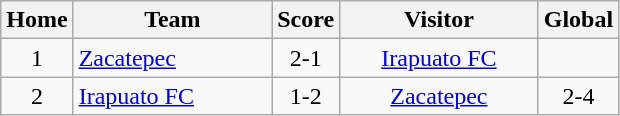<table class="wikitable" style="text-align: center;">
<tr>
<th width=33>Home</th>
<th width=125>Team</th>
<th width=33>Score</th>
<th width=125>Visitor</th>
<th width=33>Global</th>
</tr>
<tr bgcolor=>
<td>1</td>
<td align=left><a href='#'>Zacatepec</a></td>
<td>2-1</td>
<td><a href='#'>Irapuato FC</a></td>
<td></td>
</tr>
<tr bgcolor=>
<td>2</td>
<td align=left><a href='#'>Irapuato FC</a></td>
<td>1-2</td>
<td><a href='#'>Zacatepec</a></td>
<td>2-4</td>
</tr>
</table>
